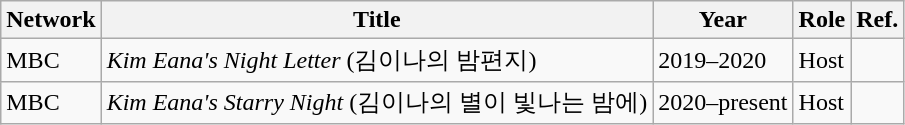<table class="wikitable sortable">
<tr>
<th>Network</th>
<th>Title</th>
<th>Year</th>
<th>Role</th>
<th class="unsortable">Ref.</th>
</tr>
<tr>
<td>MBC</td>
<td><em>Kim Eana's Night Letter</em> (김이나의 밤편지)</td>
<td>2019–2020</td>
<td>Host</td>
<td></td>
</tr>
<tr>
<td>MBC</td>
<td><em>Kim Eana's Starry Night</em> (김이나의 별이 빛나는 밤에)</td>
<td>2020–present</td>
<td>Host</td>
<td></td>
</tr>
</table>
